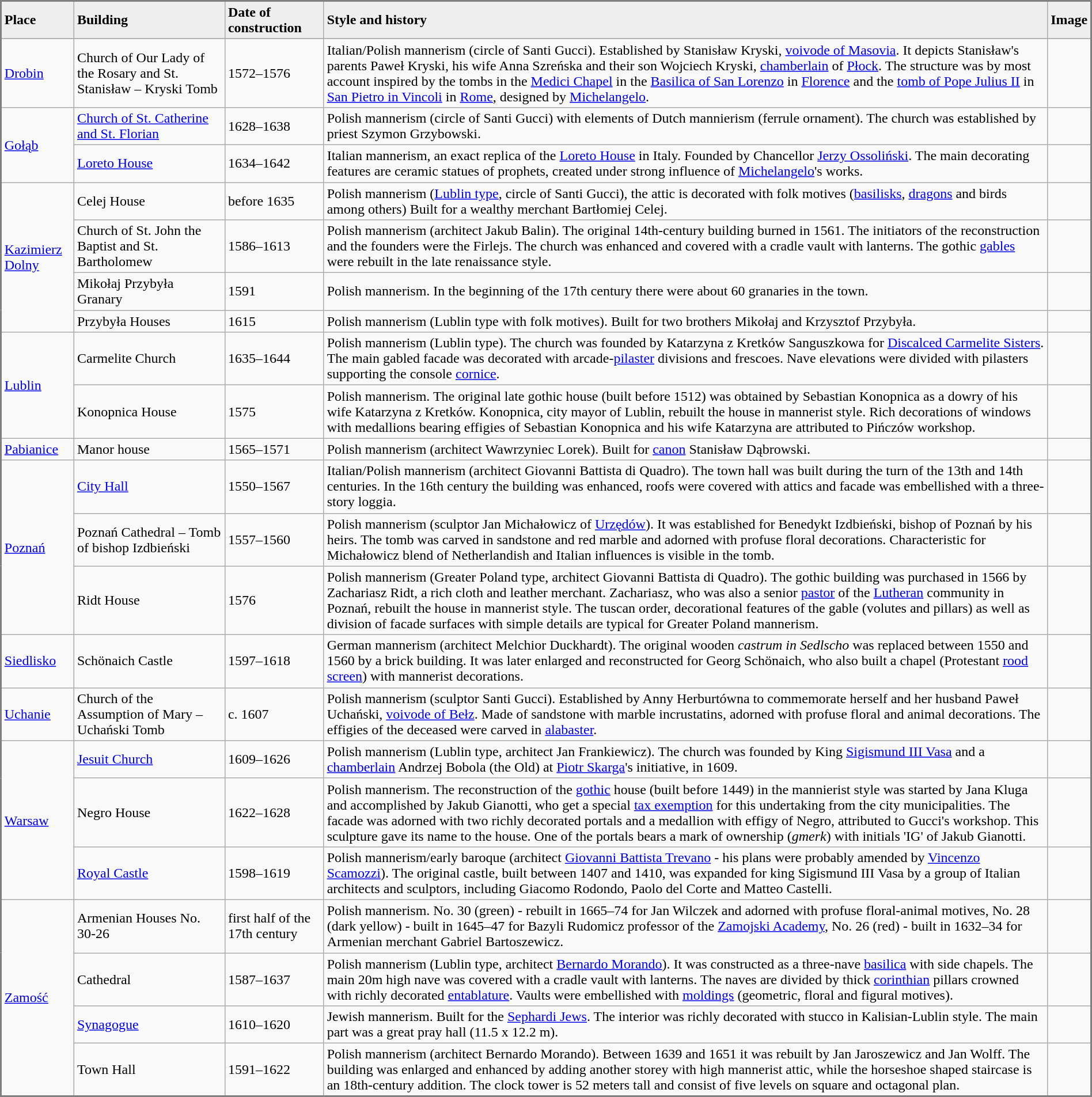<table class="wikitable" style="border: 2px solid gray; border-collapse: collapse;" width="100%">
<tr>
<td bgcolor="#EEEEEE"><strong>Place</strong></td>
<td bgcolor="#EEEEEE"><strong>Building</strong></td>
<td bgcolor="#EEEEEE"><strong>Date of construction</strong></td>
<td bgcolor="#EEEEEE"><strong>Style and history</strong></td>
<td bgcolor="#EEEEEE"><strong>Image</strong></td>
</tr>
<tr>
</tr>
<tr>
<td><a href='#'>Drobin</a></td>
<td>Church of Our Lady of the Rosary and St. Stanisław – Kryski Tomb</td>
<td>1572–1576</td>
<td>Italian/Polish mannerism (circle of Santi Gucci). Established by Stanisław Kryski, <a href='#'>voivode of Masovia</a>. It depicts Stanisław's parents Paweł Kryski, his wife Anna Szreńska and their son Wojciech Kryski, <a href='#'>chamberlain</a> of <a href='#'>Płock</a>. The structure was by most account inspired by the tombs in the <a href='#'>Medici Chapel</a> in the <a href='#'>Basilica of San Lorenzo</a> in <a href='#'>Florence</a> and the <a href='#'>tomb of Pope Julius II</a> in <a href='#'>San Pietro in Vincoli</a> in <a href='#'>Rome</a>, designed by <a href='#'>Michelangelo</a>.</td>
<td></td>
</tr>
<tr>
<td rowspan=2><a href='#'>Gołąb</a></td>
<td><a href='#'>Church of St. Catherine and St. Florian</a></td>
<td>1628–1638</td>
<td>Polish mannerism (circle of Santi Gucci) with elements of Dutch mannierism (ferrule ornament). The church was established by priest Szymon Grzybowski.</td>
<td></td>
</tr>
<tr>
<td><a href='#'>Loreto House</a></td>
<td>1634–1642</td>
<td>Italian mannerism, an exact replica of the <a href='#'>Loreto House</a> in Italy. Founded by Chancellor <a href='#'>Jerzy Ossoliński</a>. The main decorating features are ceramic statues of prophets, created under strong influence of <a href='#'>Michelangelo</a>'s works.</td>
<td></td>
</tr>
<tr>
<td rowspan=4><a href='#'>Kazimierz Dolny</a></td>
<td>Celej House</td>
<td>before 1635</td>
<td>Polish mannerism (<a href='#'>Lublin type</a>, circle of Santi Gucci), the attic is decorated with folk motives (<a href='#'>basilisks</a>, <a href='#'>dragons</a> and birds among others) Built for a wealthy merchant Bartłomiej Celej.</td>
<td></td>
</tr>
<tr>
<td>Church of St. John the Baptist and St. Bartholomew</td>
<td>1586–1613</td>
<td>Polish mannerism (architect Jakub Balin). The original 14th-century building burned in 1561. The initiators of the reconstruction and the founders were the Firlejs. The church was enhanced and covered with a cradle vault with lanterns. The gothic <a href='#'>gables</a> were rebuilt in the late renaissance style.</td>
<td></td>
</tr>
<tr>
<td>Mikołaj Przybyła Granary</td>
<td>1591</td>
<td>Polish mannerism. In the beginning of the 17th century there were about 60 granaries in the town.</td>
<td></td>
</tr>
<tr>
<td>Przybyła Houses</td>
<td>1615</td>
<td>Polish mannerism (Lublin type with folk motives). Built for two brothers Mikołaj and Krzysztof Przybyła.</td>
<td></td>
</tr>
<tr>
<td rowspan=2><a href='#'>Lublin</a></td>
<td>Carmelite Church</td>
<td>1635–1644</td>
<td>Polish mannerism (Lublin type). The church was founded by Katarzyna z Kretków Sanguszkowa for <a href='#'>Discalced Carmelite Sisters</a>. The main gabled facade was decorated with arcade-<a href='#'>pilaster</a> divisions and frescoes. Nave elevations were divided with pilasters supporting the console <a href='#'>cornice</a>.</td>
<td></td>
</tr>
<tr>
<td>Konopnica House</td>
<td>1575</td>
<td>Polish mannerism. The original late gothic house (built before 1512) was obtained by Sebastian Konopnica as a dowry of his wife Katarzyna z Kretków. Konopnica, city mayor of Lublin, rebuilt the house in mannerist style. Rich decorations of windows with medallions bearing effigies of Sebastian Konopnica and his wife Katarzyna are attributed to Pińczów workshop.</td>
<td></td>
</tr>
<tr>
<td><a href='#'>Pabianice</a></td>
<td>Manor house</td>
<td>1565–1571</td>
<td>Polish mannerism (architect Wawrzyniec Lorek). Built for <a href='#'>canon</a> Stanisław Dąbrowski.</td>
<td></td>
</tr>
<tr>
<td rowspan=3><a href='#'>Poznań</a></td>
<td><a href='#'>City Hall</a></td>
<td>1550–1567</td>
<td>Italian/Polish mannerism (architect Giovanni Battista di Quadro). The town hall was built during the turn of the 13th and 14th centuries. In the 16th century the building was enhanced, roofs were covered with attics and facade was embellished with a three-story loggia.</td>
<td></td>
</tr>
<tr>
<td>Poznań Cathedral – Tomb of bishop Izdbieński</td>
<td>1557–1560</td>
<td>Polish mannerism (sculptor Jan Michałowicz of <a href='#'>Urzędów</a>). It was established for Benedykt Izdbieński, bishop of Poznań by his heirs. The tomb was carved in sandstone and red marble and adorned with profuse floral decorations. Characteristic for Michałowicz blend of Netherlandish and Italian influences is visible in the tomb.</td>
<td></td>
</tr>
<tr>
<td>Ridt House</td>
<td>1576</td>
<td>Polish mannerism (Greater Poland type, architect Giovanni Battista di Quadro). The gothic building was purchased in 1566 by Zachariasz Ridt, a rich cloth and leather merchant. Zachariasz, who was also a senior <a href='#'>pastor</a> of the <a href='#'>Lutheran</a> community in Poznań, rebuilt the house in mannerist style. The tuscan order, decorational features of the gable (volutes and pillars) as well as division of facade surfaces with simple details are typical for Greater Poland mannerism.</td>
<td></td>
</tr>
<tr>
<td><a href='#'>Siedlisko</a></td>
<td>Schönaich Castle</td>
<td>1597–1618</td>
<td>German mannerism (architect Melchior Duckhardt). The original wooden <em>castrum in Sedlscho</em> was replaced between 1550 and 1560 by a brick building. It was later enlarged and reconstructed for Georg Schönaich, who also built a chapel (Protestant <a href='#'>rood screen</a>) with mannerist decorations.</td>
<td></td>
</tr>
<tr>
<td><a href='#'>Uchanie</a></td>
<td>Church of the Assumption of Mary – Uchański Tomb</td>
<td>c. 1607</td>
<td>Polish mannerism (sculptor Santi Gucci). Established by Anny Herburtówna to commemorate herself and her husband Paweł Uchański, <a href='#'>voivode of Bełz</a>. Made of sandstone with marble incrustatins, adorned with profuse floral and animal decorations. The effigies of the deceased were carved in <a href='#'>alabaster</a>.</td>
<td></td>
</tr>
<tr>
<td rowspan=3><a href='#'>Warsaw</a></td>
<td><a href='#'>Jesuit Church</a></td>
<td>1609–1626</td>
<td>Polish mannerism (Lublin type, architect Jan Frankiewicz). The church was founded by King <a href='#'>Sigismund III Vasa</a> and a <a href='#'>chamberlain</a> Andrzej Bobola (the Old) at <a href='#'>Piotr Skarga</a>'s initiative, in 1609.</td>
<td></td>
</tr>
<tr>
<td>Negro House</td>
<td>1622–1628</td>
<td>Polish mannerism. The reconstruction of the <a href='#'>gothic</a> house (built before 1449) in the mannierist style was started by Jana Kluga and accomplished by Jakub Gianotti, who get a special <a href='#'>tax exemption</a> for this undertaking from the city municipalities. The facade was adorned with two richly decorated portals and a medallion with effigy of Negro, attributed to Gucci's workshop. This sculpture gave its name to the house. One of the portals bears a mark of ownership (<em>gmerk</em>) with initials 'IG' of Jakub Gianotti.</td>
<td></td>
</tr>
<tr>
<td><a href='#'>Royal Castle</a></td>
<td>1598–1619</td>
<td>Polish mannerism/early baroque (architect <a href='#'>Giovanni Battista Trevano</a> - his plans were probably amended by <a href='#'>Vincenzo Scamozzi</a>). The original castle, built between 1407 and 1410, was expanded for king Sigismund III Vasa by a group of Italian architects and sculptors, including Giacomo Rodondo, Paolo del Corte and Matteo Castelli.</td>
<td></td>
</tr>
<tr>
<td rowspan=4><a href='#'>Zamość</a></td>
<td>Armenian Houses No. 30-26</td>
<td>first half of the 17th century</td>
<td>Polish mannerism. No. 30 (green) - rebuilt in 1665–74 for Jan Wilczek and adorned with profuse floral-animal motives, No. 28 (dark yellow) - built in 1645–47 for Bazyli Rudomicz professor of the <a href='#'>Zamojski Academy</a>, No. 26 (red) - built in 1632–34 for Armenian merchant Gabriel Bartoszewicz.</td>
<td></td>
</tr>
<tr>
<td>Cathedral</td>
<td>1587–1637</td>
<td>Polish mannerism (Lublin type, architect <a href='#'>Bernardo Morando</a>). It was constructed as a three-nave <a href='#'>basilica</a> with side chapels. The main 20m high nave was covered with a cradle vault with lanterns. The naves are divided by thick <a href='#'>corinthian</a> pillars crowned with richly decorated <a href='#'>entablature</a>. Vaults were embellished with <a href='#'>moldings</a> (geometric, floral and figural motives).</td>
<td></td>
</tr>
<tr>
<td><a href='#'>Synagogue</a></td>
<td>1610–1620</td>
<td>Jewish mannerism. Built for the <a href='#'>Sephardi Jews</a>. The interior was richly decorated with stucco in Kalisian-Lublin style. The main part was a great pray hall (11.5 x 12.2 m).</td>
<td></td>
</tr>
<tr>
<td>Town Hall</td>
<td>1591–1622</td>
<td>Polish mannerism (architect Bernardo Morando). Between 1639 and 1651 it was rebuilt by Jan Jaroszewicz and Jan Wolff. The building was enlarged and enhanced by adding another storey with high mannerist attic, while the horseshoe shaped staircase is an 18th-century addition. The clock tower is 52 meters tall and consist of five levels on square and octagonal plan.</td>
<td></td>
</tr>
<tr>
</tr>
</table>
